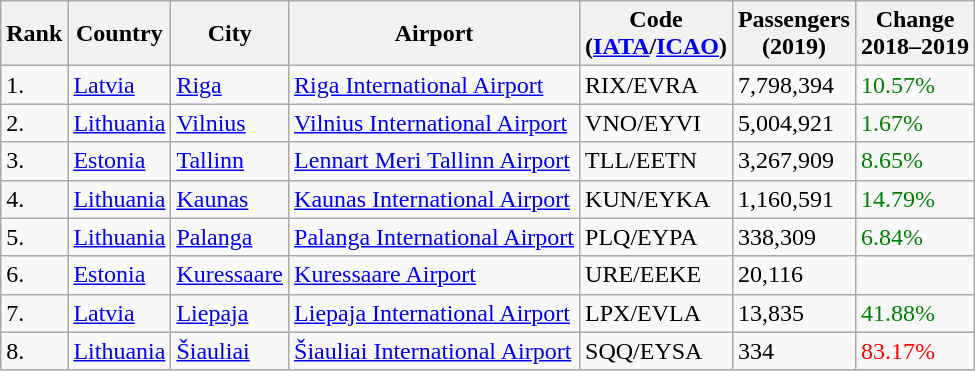<table class="wikitable sortable">
<tr>
<th>Rank</th>
<th>Country</th>
<th>City</th>
<th>Airport</th>
<th>Code<br>(<a href='#'>IATA</a>/<a href='#'>ICAO</a>)</th>
<th>Passengers<br>(2019)</th>
<th>Change<br>2018–2019</th>
</tr>
<tr>
<td>1.</td>
<td> <a href='#'>Latvia</a></td>
<td><a href='#'>Riga</a></td>
<td><a href='#'>Riga International Airport</a></td>
<td>RIX/EVRA</td>
<td>7,798,394</td>
<td style="color:green"> 10.57%</td>
</tr>
<tr>
<td>2.</td>
<td> <a href='#'>Lithuania</a></td>
<td><a href='#'>Vilnius</a></td>
<td><a href='#'>Vilnius International Airport</a></td>
<td>VNO/EYVI</td>
<td>5,004,921</td>
<td style="color:green"> 1.67%</td>
</tr>
<tr>
<td>3.</td>
<td> <a href='#'>Estonia</a></td>
<td><a href='#'>Tallinn</a></td>
<td><a href='#'>Lennart Meri Tallinn Airport</a></td>
<td>TLL/EETN</td>
<td>3,267,909</td>
<td style="color:green"> 8.65%</td>
</tr>
<tr>
<td>4.</td>
<td> <a href='#'>Lithuania</a></td>
<td><a href='#'>Kaunas</a></td>
<td><a href='#'>Kaunas International Airport</a></td>
<td>KUN/EYKA</td>
<td>1,160,591</td>
<td style="color:green"> 14.79%</td>
</tr>
<tr>
<td>5.</td>
<td> <a href='#'>Lithuania</a></td>
<td><a href='#'>Palanga</a></td>
<td><a href='#'>Palanga International Airport</a></td>
<td>PLQ/EYPA</td>
<td>338,309</td>
<td style="color:green"> 6.84%</td>
</tr>
<tr>
<td>6.</td>
<td> <a href='#'>Estonia</a></td>
<td><a href='#'>Kuressaare</a></td>
<td><a href='#'>Kuressaare Airport</a></td>
<td>URE/EEKE</td>
<td>20,116</td>
<td></td>
</tr>
<tr>
<td>7.</td>
<td> <a href='#'>Latvia</a></td>
<td><a href='#'>Liepaja</a></td>
<td><a href='#'>Liepaja International Airport</a></td>
<td>LPX/EVLA</td>
<td>13,835</td>
<td style="color:green"> 41.88%</td>
</tr>
<tr>
<td>8.</td>
<td> <a href='#'>Lithuania</a></td>
<td><a href='#'>Šiauliai</a></td>
<td><a href='#'>Šiauliai International Airport</a></td>
<td>SQQ/EYSA</td>
<td>334</td>
<td style="color:red"> 83.17%</td>
</tr>
</table>
